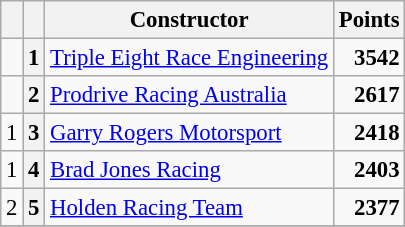<table class="wikitable" style="font-size: 95%;">
<tr>
<th></th>
<th></th>
<th>Constructor</th>
<th>Points</th>
</tr>
<tr>
<td align="left"></td>
<th>1</th>
<td><a href='#'>Triple Eight Race Engineering</a></td>
<td align="right"><strong>3542</strong></td>
</tr>
<tr>
<td align="left"></td>
<th>2</th>
<td><a href='#'>Prodrive Racing Australia</a></td>
<td align="right"><strong>2617</strong></td>
</tr>
<tr>
<td align="left"> 1</td>
<th>3</th>
<td><a href='#'>Garry Rogers Motorsport</a></td>
<td align="right"><strong>2418</strong></td>
</tr>
<tr>
<td align="left"> 1</td>
<th>4</th>
<td><a href='#'>Brad Jones Racing</a></td>
<td align="right"><strong>2403</strong></td>
</tr>
<tr>
<td align="left"> 2</td>
<th>5</th>
<td><a href='#'>Holden Racing Team</a></td>
<td align="right"><strong>2377</strong></td>
</tr>
<tr>
</tr>
</table>
